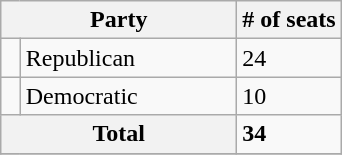<table class="wikitable sortable">
<tr>
<th colspan="2" style="width:150px;">Party</th>
<th># of seats</th>
</tr>
<tr>
<td></td>
<td>Republican</td>
<td>24</td>
</tr>
<tr>
<td></td>
<td>Democratic</td>
<td>10</td>
</tr>
<tr>
<th colspan=2>Total</th>
<td><strong>34</strong></td>
</tr>
<tr>
</tr>
</table>
